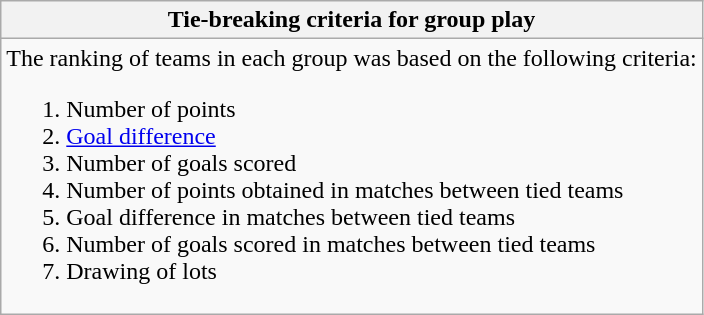<table class="wikitable collapsible collapsed">
<tr>
<th>Tie-breaking criteria for group play</th>
</tr>
<tr>
<td>The ranking of teams in each group was based on the following criteria:<br><ol><li>Number of points</li><li><a href='#'>Goal difference</a></li><li>Number of goals scored</li><li>Number of points obtained in matches between tied teams</li><li>Goal difference in matches between tied teams</li><li>Number of goals scored in matches between tied teams</li><li>Drawing of lots</li></ol></td>
</tr>
</table>
